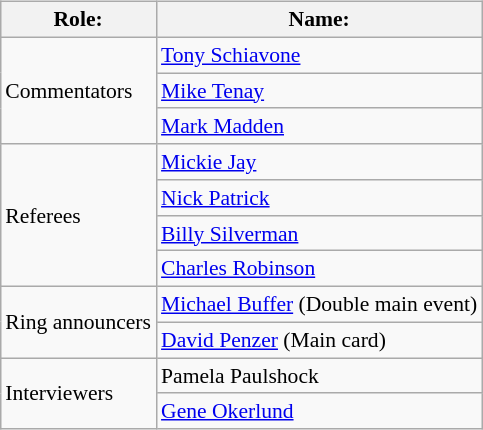<table class=wikitable style="font-size:90%; margin: 0.5em 0 0.5em 1em; float: right; clear: right;">
<tr>
<th>Role:</th>
<th>Name:</th>
</tr>
<tr>
<td rowspan=3>Commentators</td>
<td><a href='#'>Tony Schiavone</a></td>
</tr>
<tr>
<td><a href='#'>Mike Tenay</a></td>
</tr>
<tr>
<td><a href='#'>Mark Madden</a></td>
</tr>
<tr>
<td rowspan=4>Referees</td>
<td><a href='#'>Mickie Jay</a></td>
</tr>
<tr>
<td><a href='#'>Nick Patrick</a></td>
</tr>
<tr>
<td><a href='#'>Billy Silverman</a></td>
</tr>
<tr>
<td><a href='#'>Charles Robinson</a></td>
</tr>
<tr>
<td rowspan=2>Ring announcers</td>
<td><a href='#'>Michael Buffer</a> (Double main event)</td>
</tr>
<tr>
<td><a href='#'>David Penzer</a> (Main card)</td>
</tr>
<tr>
<td rowspan="2">Interviewers</td>
<td>Pamela Paulshock</td>
</tr>
<tr>
<td><a href='#'>Gene Okerlund</a></td>
</tr>
</table>
